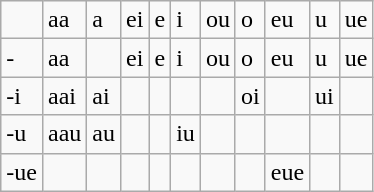<table class="wikitable">
<tr>
<td></td>
<td>aa</td>
<td>a</td>
<td>ei</td>
<td>e</td>
<td>i</td>
<td>ou</td>
<td>o</td>
<td>eu</td>
<td>u</td>
<td>ue</td>
</tr>
<tr>
<td>-</td>
<td>aa</td>
<td></td>
<td>ei</td>
<td>e</td>
<td>i</td>
<td>ou</td>
<td>o</td>
<td>eu</td>
<td>u</td>
<td>ue</td>
</tr>
<tr>
<td>-i</td>
<td>aai</td>
<td>ai</td>
<td></td>
<td></td>
<td></td>
<td></td>
<td>oi</td>
<td></td>
<td>ui</td>
<td></td>
</tr>
<tr>
<td>-u</td>
<td>aau</td>
<td>au</td>
<td></td>
<td></td>
<td>iu</td>
<td></td>
<td></td>
<td></td>
<td></td>
<td></td>
</tr>
<tr>
<td>-ue</td>
<td></td>
<td></td>
<td></td>
<td></td>
<td></td>
<td></td>
<td></td>
<td>eue</td>
<td></td>
<td></td>
</tr>
</table>
